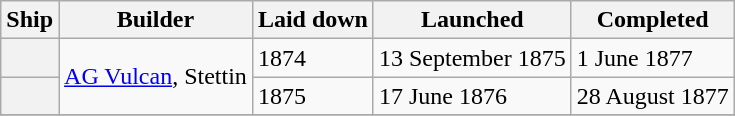<table class="wikitable plainrowheaders">
<tr>
<th scope="col">Ship</th>
<th scope="col">Builder</th>
<th scope="col">Laid down</th>
<th scope="col">Launched</th>
<th scope="col">Completed</th>
</tr>
<tr>
<th scope="row"></th>
<td rowspan=2><a href='#'>AG Vulcan</a>, Stettin</td>
<td>1874</td>
<td>13 September 1875</td>
<td>1 June 1877</td>
</tr>
<tr>
<th scope="row"></th>
<td>1875</td>
<td>17 June 1876</td>
<td>28 August 1877</td>
</tr>
<tr>
</tr>
</table>
